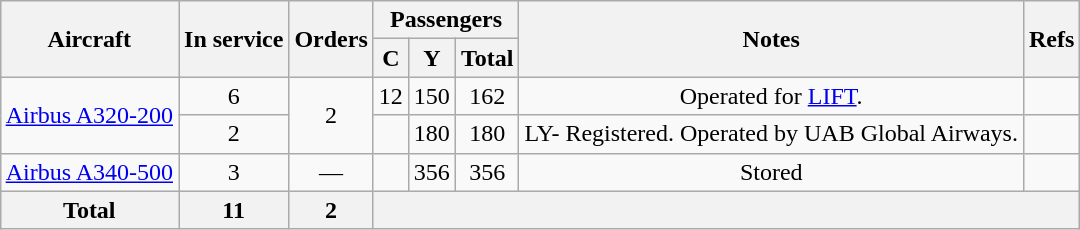<table class="wikitable" style="border-collapse:collapse;text-align:center; margin: 1em auto;">
<tr>
<th rowspan="2">Aircraft</th>
<th rowspan="2">In service</th>
<th rowspan="2">Orders</th>
<th colspan="3">Passengers</th>
<th rowspan="2">Notes</th>
<th rowspan="2">Refs</th>
</tr>
<tr>
<th><abbr>C</abbr></th>
<th><abbr>Y</abbr></th>
<th>Total</th>
</tr>
<tr>
<td rowspan="2"><a href='#'>Airbus A320-200</a></td>
<td>6</td>
<td rowspan="2">2</td>
<td>12</td>
<td>150</td>
<td>162</td>
<td>Operated for <a href='#'>LIFT</a>.</td>
<td></td>
</tr>
<tr>
<td>2</td>
<td></td>
<td>180</td>
<td>180</td>
<td>LY- Registered. Operated by UAB Global Airways.</td>
<td></td>
</tr>
<tr>
<td><a href='#'>Airbus A340-500</a></td>
<td>3</td>
<td>—</td>
<td></td>
<td>356</td>
<td>356</td>
<td>Stored</td>
<td></td>
</tr>
<tr>
<th>Total</th>
<th>11</th>
<th>2</th>
<th colspan="5"></th>
</tr>
</table>
